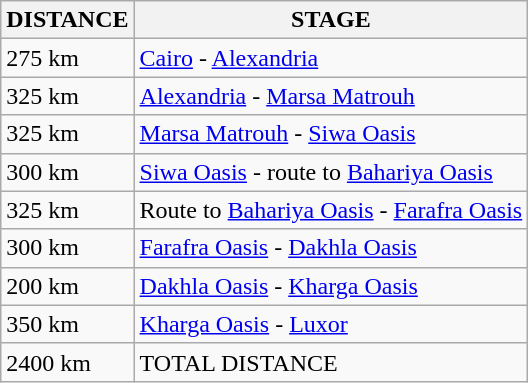<table class="wikitable">
<tr>
<th>DISTANCE</th>
<th>STAGE</th>
</tr>
<tr>
<td>275 km</td>
<td><a href='#'>Cairo</a> - <a href='#'>Alexandria</a></td>
</tr>
<tr>
<td>325 km</td>
<td><a href='#'>Alexandria</a> - <a href='#'>Marsa Matrouh</a></td>
</tr>
<tr>
<td>325 km</td>
<td><a href='#'>Marsa Matrouh</a> - <a href='#'>Siwa Oasis</a></td>
</tr>
<tr>
<td>300 km</td>
<td><a href='#'>Siwa Oasis</a> - route to <a href='#'>Bahariya Oasis</a></td>
</tr>
<tr>
<td>325 km</td>
<td>Route to <a href='#'>Bahariya Oasis</a> - <a href='#'>Farafra Oasis</a></td>
</tr>
<tr>
<td>300 km</td>
<td><a href='#'>Farafra Oasis</a> - <a href='#'>Dakhla Oasis</a></td>
</tr>
<tr>
<td>200 km</td>
<td><a href='#'>Dakhla Oasis</a> - <a href='#'>Kharga Oasis</a></td>
</tr>
<tr>
<td>350 km</td>
<td><a href='#'>Kharga Oasis</a> - <a href='#'>Luxor</a></td>
</tr>
<tr>
<td>2400 km</td>
<td>TOTAL DISTANCE</td>
</tr>
</table>
